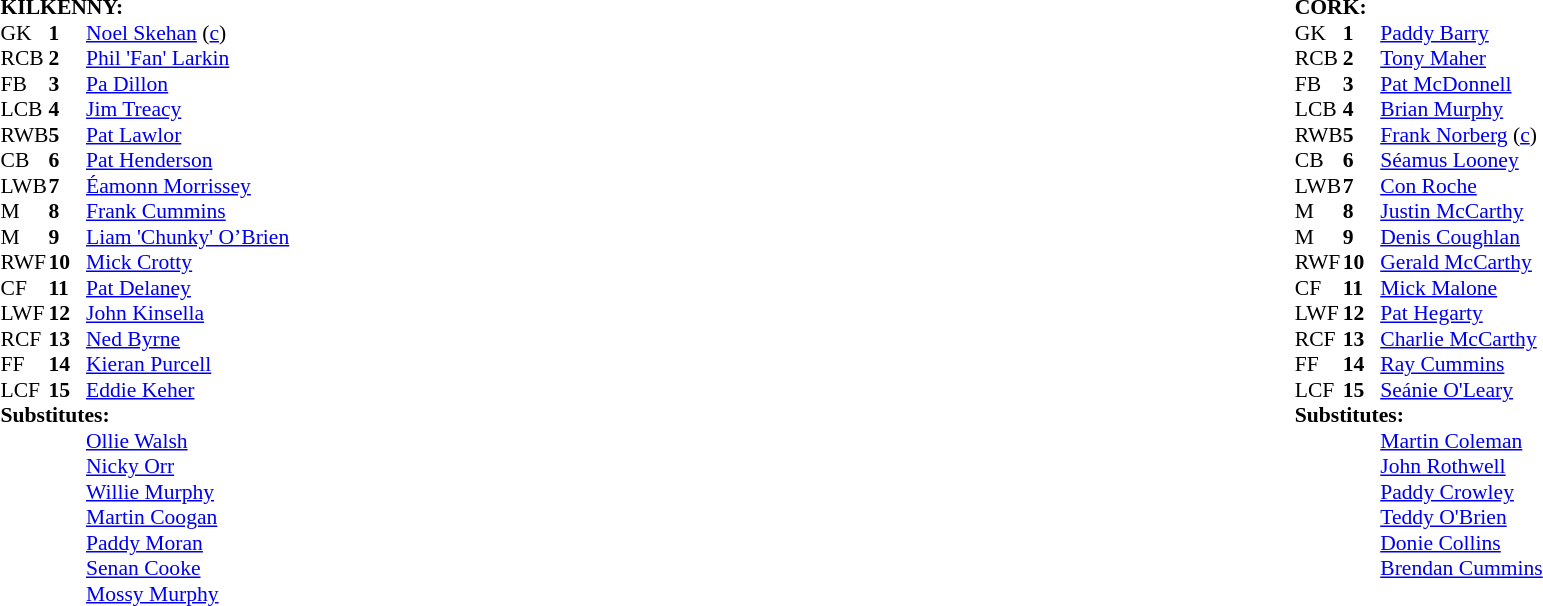<table width="100%">
<tr>
<td valign="top" width="50%"><br><table style="font-size: 90%" cellspacing="0" cellpadding="0">
<tr>
<td colspan="4"><strong>KILKENNY:</strong></td>
</tr>
<tr>
<th width="25"></th>
<th width="25"></th>
</tr>
<tr>
<td>GK</td>
<td><strong>1</strong></td>
<td><a href='#'>Noel Skehan</a> (<a href='#'>c</a>)</td>
</tr>
<tr>
<td>RCB</td>
<td><strong>2</strong></td>
<td><a href='#'>Phil 'Fan' Larkin</a></td>
<td></td>
<td></td>
</tr>
<tr>
<td>FB</td>
<td><strong>3</strong></td>
<td><a href='#'>Pa Dillon</a></td>
</tr>
<tr>
<td>LCB</td>
<td><strong>4</strong></td>
<td><a href='#'>Jim Treacy</a></td>
</tr>
<tr>
<td>RWB</td>
<td><strong>5</strong></td>
<td><a href='#'>Pat Lawlor</a></td>
</tr>
<tr>
<td>CB</td>
<td><strong>6</strong></td>
<td><a href='#'>Pat Henderson</a></td>
</tr>
<tr>
<td>LWB</td>
<td><strong>7</strong></td>
<td><a href='#'>Éamonn Morrissey</a></td>
</tr>
<tr>
<td>M</td>
<td><strong>8</strong></td>
<td><a href='#'>Frank Cummins</a></td>
</tr>
<tr>
<td>M</td>
<td><strong>9</strong></td>
<td><a href='#'>Liam 'Chunky' O’Brien</a></td>
</tr>
<tr>
<td>RWF</td>
<td><strong>10</strong></td>
<td><a href='#'>Mick Crotty</a></td>
</tr>
<tr>
<td>CF</td>
<td><strong>11</strong></td>
<td><a href='#'>Pat Delaney</a></td>
</tr>
<tr>
<td>LWF</td>
<td><strong>12</strong></td>
<td><a href='#'>John Kinsella</a></td>
<td></td>
<td></td>
</tr>
<tr>
<td>RCF</td>
<td><strong>13</strong></td>
<td><a href='#'>Ned Byrne</a></td>
<td></td>
<td></td>
</tr>
<tr>
<td>FF</td>
<td><strong>14</strong></td>
<td><a href='#'>Kieran Purcell</a></td>
</tr>
<tr>
<td>LCF</td>
<td><strong>15</strong></td>
<td><a href='#'>Eddie Keher</a></td>
</tr>
<tr>
<td colspan=4><strong>Substitutes:</strong></td>
</tr>
<tr>
<td></td>
<td></td>
<td><a href='#'>Ollie Walsh</a></td>
</tr>
<tr>
<td></td>
<td></td>
<td><a href='#'>Nicky Orr</a></td>
</tr>
<tr>
<td></td>
<td></td>
<td><a href='#'>Willie Murphy</a></td>
</tr>
<tr>
<td></td>
<td></td>
<td><a href='#'>Martin Coogan</a></td>
<td></td>
<td></td>
</tr>
<tr>
<td></td>
<td></td>
<td><a href='#'>Paddy Moran</a></td>
<td></td>
<td></td>
</tr>
<tr>
<td></td>
<td></td>
<td><a href='#'>Senan Cooke</a></td>
</tr>
<tr>
<td></td>
<td></td>
<td><a href='#'>Mossy Murphy</a></td>
<td></td>
<td></td>
</tr>
</table>
</td>
<td valign="top"></td>
<td valign="top" width="50%"><br><table style="font-size: 90%" cellspacing="0" cellpadding="0" align=center>
<tr>
<td colspan="4"><strong>CORK:</strong></td>
</tr>
<tr>
<th width="25"></th>
<th width="25"></th>
</tr>
<tr>
<td>GK</td>
<td><strong>1</strong></td>
<td><a href='#'>Paddy Barry</a></td>
</tr>
<tr>
<td>RCB</td>
<td><strong>2</strong></td>
<td><a href='#'>Tony Maher</a></td>
</tr>
<tr>
<td>FB</td>
<td><strong>3</strong></td>
<td><a href='#'>Pat McDonnell</a></td>
</tr>
<tr>
<td>LCB</td>
<td><strong>4</strong></td>
<td><a href='#'>Brian Murphy</a></td>
</tr>
<tr>
<td>RWB</td>
<td><strong>5</strong></td>
<td><a href='#'>Frank Norberg</a> (<a href='#'>c</a>)</td>
<td></td>
<td></td>
</tr>
<tr>
<td>CB</td>
<td><strong>6</strong></td>
<td><a href='#'>Séamus Looney</a></td>
</tr>
<tr>
<td>LWB</td>
<td><strong>7</strong></td>
<td><a href='#'>Con Roche</a></td>
</tr>
<tr>
<td>M</td>
<td><strong>8</strong></td>
<td><a href='#'>Justin McCarthy</a></td>
</tr>
<tr>
<td>M</td>
<td><strong>9</strong></td>
<td><a href='#'>Denis Coughlan</a></td>
</tr>
<tr>
<td>RWF</td>
<td><strong>10</strong></td>
<td><a href='#'>Gerald McCarthy</a></td>
</tr>
<tr>
<td>CF</td>
<td><strong>11</strong></td>
<td><a href='#'>Mick Malone</a></td>
</tr>
<tr>
<td>LWF</td>
<td><strong>12</strong></td>
<td><a href='#'>Pat Hegarty</a></td>
<td></td>
<td></td>
</tr>
<tr>
<td>RCF</td>
<td><strong>13</strong></td>
<td><a href='#'>Charlie McCarthy</a></td>
</tr>
<tr>
<td>FF</td>
<td><strong>14</strong></td>
<td><a href='#'>Ray Cummins</a></td>
</tr>
<tr>
<td>LCF</td>
<td><strong>15</strong></td>
<td><a href='#'>Seánie O'Leary</a></td>
</tr>
<tr>
<td colspan=4><strong>Substitutes:</strong></td>
</tr>
<tr>
<td></td>
<td></td>
<td><a href='#'>Martin Coleman</a></td>
</tr>
<tr>
<td></td>
<td></td>
<td><a href='#'>John Rothwell</a></td>
</tr>
<tr>
<td></td>
<td></td>
<td><a href='#'>Paddy Crowley</a></td>
</tr>
<tr>
<td></td>
<td></td>
<td><a href='#'>Teddy O'Brien</a></td>
<td></td>
<td></td>
</tr>
<tr>
<td></td>
<td></td>
<td><a href='#'>Donie Collins</a></td>
<td></td>
<td></td>
</tr>
<tr>
<td></td>
<td></td>
<td><a href='#'>Brendan Cummins</a></td>
</tr>
<tr>
</tr>
</table>
</td>
</tr>
</table>
